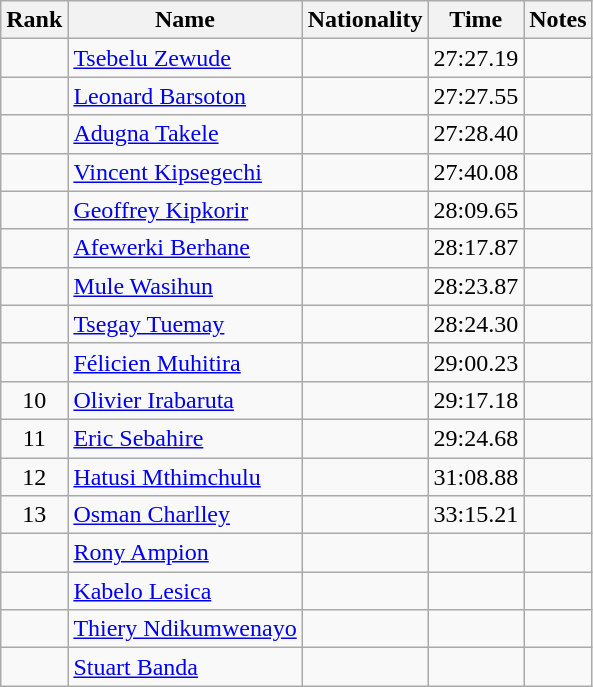<table class="wikitable sortable" style="text-align:center">
<tr>
<th>Rank</th>
<th>Name</th>
<th>Nationality</th>
<th>Time</th>
<th>Notes</th>
</tr>
<tr>
<td></td>
<td align=left><a href='#'>Tsebelu Zewude</a></td>
<td align=left></td>
<td>27:27.19</td>
<td></td>
</tr>
<tr>
<td></td>
<td align=left><a href='#'>Leonard Barsoton</a></td>
<td align=left></td>
<td>27:27.55</td>
<td></td>
</tr>
<tr>
<td></td>
<td align=left><a href='#'>Adugna Takele</a></td>
<td align=left></td>
<td>27:28.40</td>
<td></td>
</tr>
<tr>
<td></td>
<td align=left><a href='#'>Vincent Kipsegechi</a></td>
<td align=left></td>
<td>27:40.08</td>
<td></td>
</tr>
<tr>
<td></td>
<td align=left><a href='#'>Geoffrey Kipkorir</a></td>
<td align=left></td>
<td>28:09.65</td>
<td></td>
</tr>
<tr>
<td></td>
<td align=left><a href='#'>Afewerki Berhane</a></td>
<td align=left></td>
<td>28:17.87</td>
<td></td>
</tr>
<tr>
<td></td>
<td align=left><a href='#'>Mule Wasihun</a></td>
<td align=left></td>
<td>28:23.87</td>
<td></td>
</tr>
<tr>
<td></td>
<td align=left><a href='#'>Tsegay Tuemay</a></td>
<td align=left></td>
<td>28:24.30</td>
<td></td>
</tr>
<tr>
<td></td>
<td align=left><a href='#'>Félicien Muhitira</a></td>
<td align=left></td>
<td>29:00.23</td>
<td></td>
</tr>
<tr>
<td>10</td>
<td align=left><a href='#'>Olivier Irabaruta</a></td>
<td align=left></td>
<td>29:17.18</td>
<td></td>
</tr>
<tr>
<td>11</td>
<td align=left><a href='#'>Eric Sebahire</a></td>
<td align=left></td>
<td>29:24.68</td>
<td></td>
</tr>
<tr>
<td>12</td>
<td align=left><a href='#'>Hatusi Mthimchulu</a></td>
<td align=left></td>
<td>31:08.88</td>
<td></td>
</tr>
<tr>
<td>13</td>
<td align=left><a href='#'>Osman Charlley</a></td>
<td align=left></td>
<td>33:15.21</td>
<td></td>
</tr>
<tr>
<td></td>
<td align=left><a href='#'>Rony Ampion</a></td>
<td align=left></td>
<td></td>
<td></td>
</tr>
<tr>
<td></td>
<td align=left><a href='#'>Kabelo Lesica</a></td>
<td align=left></td>
<td></td>
<td></td>
</tr>
<tr>
<td></td>
<td align=left><a href='#'>Thiery Ndikumwenayo</a></td>
<td align=left></td>
<td></td>
<td></td>
</tr>
<tr>
<td></td>
<td align=left><a href='#'>Stuart Banda</a></td>
<td align=left></td>
<td></td>
<td></td>
</tr>
</table>
